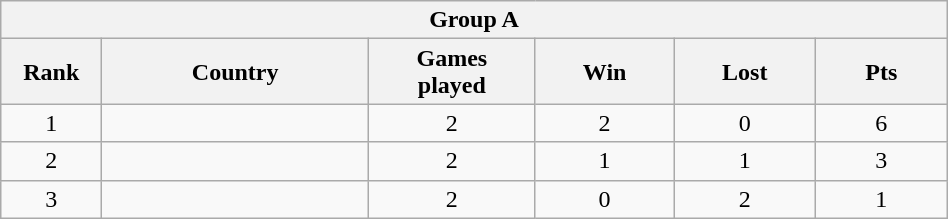<table class="wikitable" style= "text-align: center; Width:50%">
<tr>
<th colspan= 6>Group A</th>
</tr>
<tr>
<th width=2%>Rank</th>
<th width=10%>Country</th>
<th width=5%>Games <br> played</th>
<th width=5%>Win</th>
<th width=5%>Lost</th>
<th width=5%>Pts</th>
</tr>
<tr>
<td>1</td>
<td style= "text-align: left"></td>
<td>2</td>
<td>2</td>
<td>0</td>
<td>6</td>
</tr>
<tr>
<td>2</td>
<td style= "text-align: left"></td>
<td>2</td>
<td>1</td>
<td>1</td>
<td>3</td>
</tr>
<tr>
<td>3</td>
<td style= "text-align: left"></td>
<td>2</td>
<td>0</td>
<td>2</td>
<td>1</td>
</tr>
</table>
